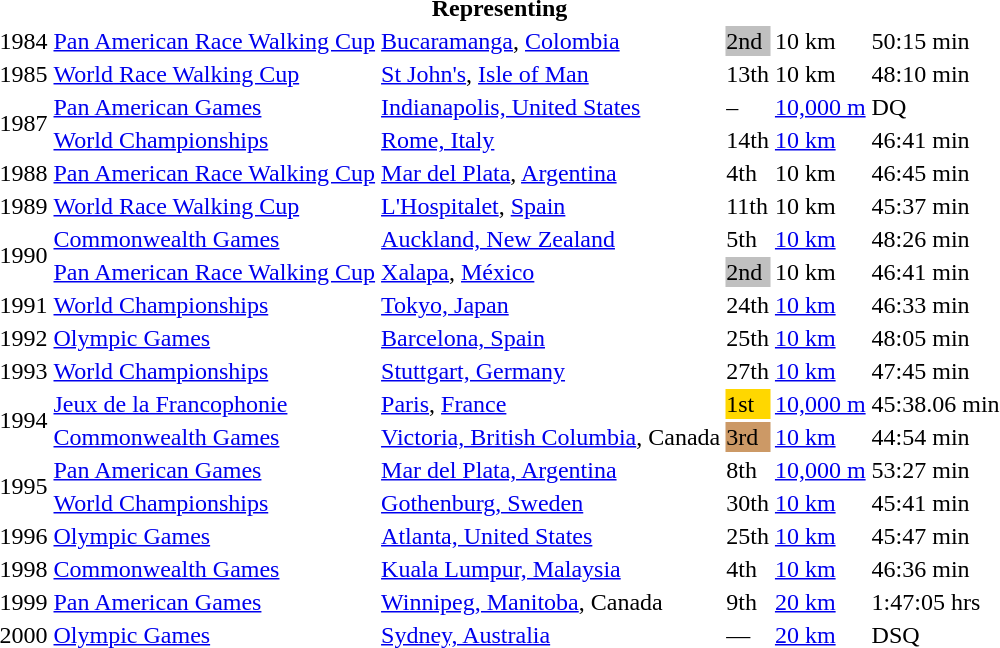<table>
<tr>
<th colspan="6">Representing </th>
</tr>
<tr>
<td>1984</td>
<td><a href='#'>Pan American Race Walking Cup</a></td>
<td><a href='#'>Bucaramanga</a>, <a href='#'>Colombia</a></td>
<td bgcolor=silver>2nd</td>
<td>10 km</td>
<td>50:15 min</td>
</tr>
<tr>
<td>1985</td>
<td><a href='#'>World Race Walking Cup</a></td>
<td><a href='#'>St John's</a>, <a href='#'>Isle of Man</a></td>
<td>13th</td>
<td>10 km</td>
<td>48:10 min</td>
</tr>
<tr>
<td rowspan=2>1987</td>
<td><a href='#'>Pan American Games</a></td>
<td><a href='#'>Indianapolis, United States</a></td>
<td>–</td>
<td><a href='#'>10,000 m</a></td>
<td>DQ</td>
</tr>
<tr>
<td><a href='#'>World Championships</a></td>
<td><a href='#'>Rome, Italy</a></td>
<td>14th</td>
<td><a href='#'>10 km</a></td>
<td>46:41 min</td>
</tr>
<tr>
<td>1988</td>
<td><a href='#'>Pan American Race Walking Cup</a></td>
<td><a href='#'>Mar del Plata</a>, <a href='#'>Argentina</a></td>
<td>4th</td>
<td>10 km</td>
<td>46:45 min</td>
</tr>
<tr>
<td>1989</td>
<td><a href='#'>World Race Walking Cup</a></td>
<td><a href='#'>L'Hospitalet</a>, <a href='#'>Spain</a></td>
<td>11th</td>
<td>10 km</td>
<td>45:37 min</td>
</tr>
<tr>
<td rowspan=2>1990</td>
<td><a href='#'>Commonwealth Games</a></td>
<td><a href='#'>Auckland, New Zealand</a></td>
<td>5th</td>
<td><a href='#'>10 km</a></td>
<td>48:26 min</td>
</tr>
<tr>
<td><a href='#'>Pan American Race Walking Cup</a></td>
<td><a href='#'>Xalapa</a>, <a href='#'>México</a></td>
<td bgcolor=silver>2nd</td>
<td>10 km</td>
<td>46:41 min</td>
</tr>
<tr>
<td>1991</td>
<td><a href='#'>World Championships</a></td>
<td><a href='#'>Tokyo, Japan</a></td>
<td>24th</td>
<td><a href='#'>10 km</a></td>
<td>46:33 min</td>
</tr>
<tr>
<td>1992</td>
<td><a href='#'>Olympic Games</a></td>
<td><a href='#'>Barcelona, Spain</a></td>
<td>25th</td>
<td><a href='#'>10 km</a></td>
<td>48:05 min</td>
</tr>
<tr>
<td>1993</td>
<td><a href='#'>World Championships</a></td>
<td><a href='#'>Stuttgart, Germany</a></td>
<td>27th</td>
<td><a href='#'>10 km</a></td>
<td>47:45 min</td>
</tr>
<tr>
<td rowspan=2>1994</td>
<td><a href='#'>Jeux de la Francophonie</a></td>
<td><a href='#'>Paris</a>, <a href='#'>France</a></td>
<td bgcolor="gold">1st</td>
<td><a href='#'>10,000 m</a></td>
<td>45:38.06 min</td>
</tr>
<tr>
<td><a href='#'>Commonwealth Games</a></td>
<td><a href='#'>Victoria, British Columbia</a>, Canada</td>
<td bgcolor=cc9966>3rd</td>
<td><a href='#'>10 km</a></td>
<td>44:54 min</td>
</tr>
<tr>
<td rowspan=2>1995</td>
<td><a href='#'>Pan American Games</a></td>
<td><a href='#'>Mar del Plata, Argentina</a></td>
<td>8th</td>
<td><a href='#'>10,000 m</a></td>
<td>53:27 min</td>
</tr>
<tr>
<td><a href='#'>World Championships</a></td>
<td><a href='#'>Gothenburg, Sweden</a></td>
<td>30th</td>
<td><a href='#'>10 km</a></td>
<td>45:41 min</td>
</tr>
<tr>
<td>1996</td>
<td><a href='#'>Olympic Games</a></td>
<td><a href='#'>Atlanta, United States</a></td>
<td>25th</td>
<td><a href='#'>10 km</a></td>
<td>45:47 min</td>
</tr>
<tr>
<td>1998</td>
<td><a href='#'>Commonwealth Games</a></td>
<td><a href='#'>Kuala Lumpur, Malaysia</a></td>
<td>4th</td>
<td><a href='#'>10 km</a></td>
<td>46:36 min</td>
</tr>
<tr>
<td>1999</td>
<td><a href='#'>Pan American Games</a></td>
<td><a href='#'>Winnipeg, Manitoba</a>, Canada</td>
<td>9th</td>
<td><a href='#'>20 km</a></td>
<td>1:47:05 hrs</td>
</tr>
<tr>
<td>2000</td>
<td><a href='#'>Olympic Games</a></td>
<td><a href='#'>Sydney, Australia</a></td>
<td>—</td>
<td><a href='#'>20 km</a></td>
<td>DSQ</td>
</tr>
</table>
